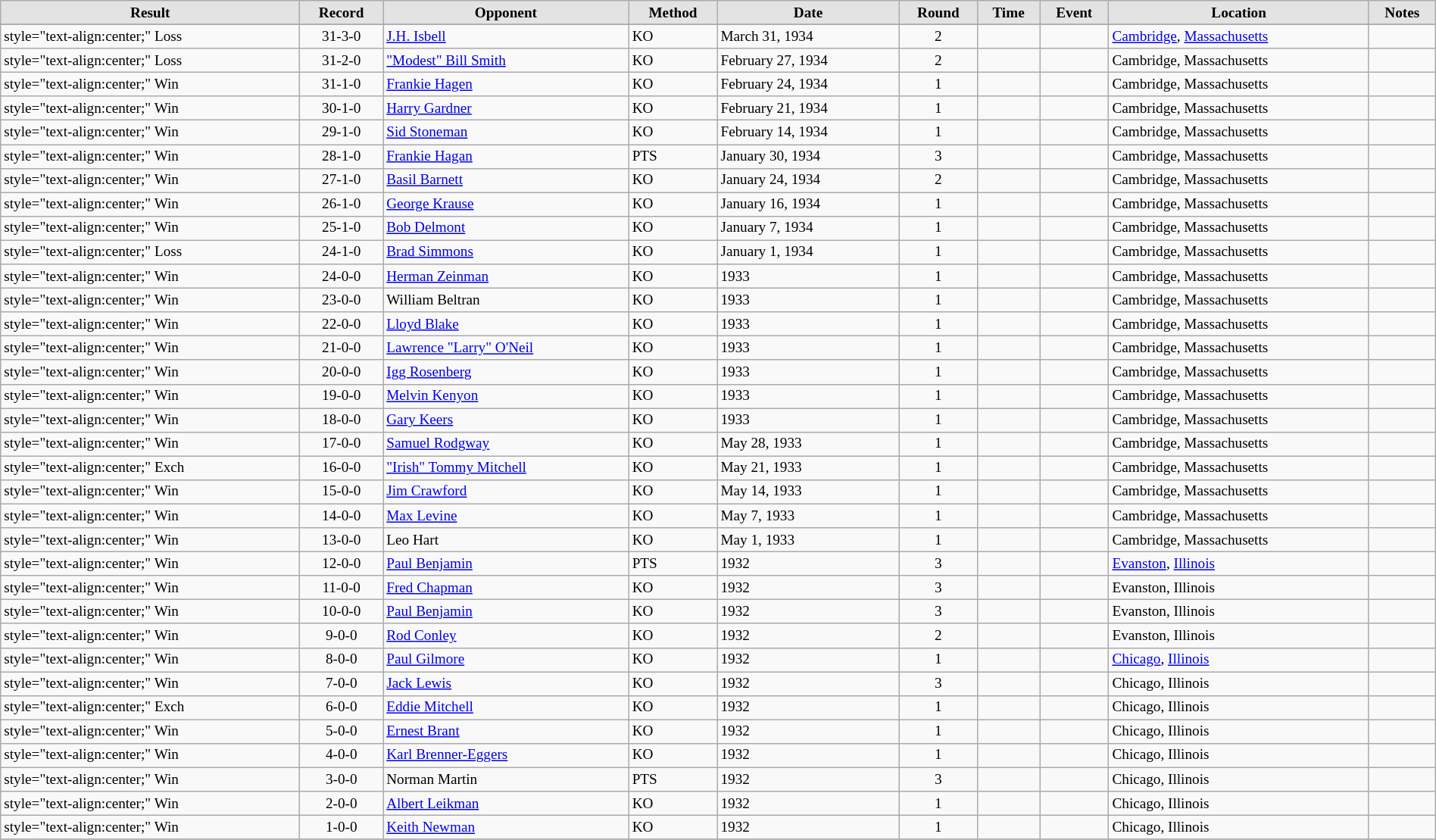<table class="wikitable sortable" style="font-size:80%; text-align:left; width:100%;">
<tr style="margin:0.5em auto; font-size:100%;">
<th style="border-style:none none solid solid; background:#e3e3e3;">Result</th>
<th style="border-style:none none solid solid; background:#e3e3e3;">Record</th>
<th style="border-style:none none solid solid; background:#e3e3e3;">Opponent</th>
<th style="border-style:none none solid solid; background:#e3e3e3;">Method</th>
<th style="border-style:none none solid solid; background:#e3e3e3;">Date</th>
<th style="border-style:none none solid solid; background:#e3e3e3;">Round</th>
<th style="border-style:none none solid solid; background:#e3e3e3;">Time</th>
<th style="border-style:none none solid solid; background:#e3e3e3;">Event</th>
<th style="border-style:none none solid solid; background:#e3e3e3;">Location</th>
<th style="border-style:none none solid solid; background:#e3e3e3;">Notes</th>
</tr>
<tr>
</tr>
<tr>
<td>style="text-align:center;" Loss</td>
<td style="text-align:center;">31-3-0</td>
<td align='left'> <a href='#'>J.H. Isbell</a></td>
<td align='left'>KO</td>
<td align='left'>March 31, 1934</td>
<td style="text-align:center;">2</td>
<td style="text-align:center;"></td>
<td align='left'></td>
<td><a href='#'>Cambridge</a>, <a href='#'>Massachusetts</a></td>
<td></td>
</tr>
<tr>
<td>style="text-align:center;" Loss</td>
<td style="text-align:center;">31-2-0</td>
<td align='left'> <a href='#'>"Modest" Bill Smith</a></td>
<td align='left'>KO</td>
<td align='left'>February 27, 1934</td>
<td style="text-align:center;">2</td>
<td style="text-align:center;"></td>
<td align='left'></td>
<td>Cambridge, Massachusetts</td>
<td></td>
</tr>
<tr>
<td>style="text-align:center;" Win</td>
<td style="text-align:center;">31-1-0</td>
<td align='left'><a href='#'>Frankie Hagen</a></td>
<td align='left'>KO</td>
<td align='left'>February 24, 1934</td>
<td style="text-align:center;">1</td>
<td style="text-align:center;"></td>
<td align='left'></td>
<td>Cambridge, Massachusetts</td>
<td></td>
</tr>
<tr>
<td>style="text-align:center;" Win</td>
<td style="text-align:center;">30-1-0</td>
<td align='left'><a href='#'>Harry Gardner</a></td>
<td align='left'>KO</td>
<td align='left'>February 21, 1934</td>
<td style="text-align:center;">1</td>
<td style="text-align:center;"></td>
<td align='left'></td>
<td>Cambridge, Massachusetts</td>
<td></td>
</tr>
<tr>
<td>style="text-align:center;" Win</td>
<td style="text-align:center;">29-1-0</td>
<td align='left'><a href='#'>Sid Stoneman</a></td>
<td align='left'>KO</td>
<td align='left'>February 14, 1934</td>
<td style="text-align:center;">1</td>
<td style="text-align:center;"></td>
<td align='left'></td>
<td>Cambridge, Massachusetts</td>
<td></td>
</tr>
<tr>
<td>style="text-align:center;" Win</td>
<td style="text-align:center;">28-1-0</td>
<td align='left'><a href='#'>Frankie Hagan</a></td>
<td align='left'>PTS</td>
<td align='left'>January 30, 1934</td>
<td style="text-align:center;">3</td>
<td style="text-align:center;"></td>
<td align='left'></td>
<td>Cambridge, Massachusetts</td>
<td></td>
</tr>
<tr>
<td>style="text-align:center;" Win</td>
<td style="text-align:center;">27-1-0</td>
<td align='left'><a href='#'>Basil Barnett</a></td>
<td align='left'>KO</td>
<td align='left'>January 24, 1934</td>
<td style="text-align:center;">2</td>
<td style="text-align:center;"></td>
<td align='left'></td>
<td>Cambridge, Massachusetts</td>
<td></td>
</tr>
<tr>
<td>style="text-align:center;" Win</td>
<td style="text-align:center;">26-1-0</td>
<td align='left'><a href='#'>George Krause</a></td>
<td align='left'>KO</td>
<td align='left'>January 16, 1934</td>
<td style="text-align:center;">1</td>
<td style="text-align:center;"></td>
<td align='left'></td>
<td>Cambridge, Massachusetts</td>
<td></td>
</tr>
<tr>
<td>style="text-align:center;" Win</td>
<td style="text-align:center;">25-1-0</td>
<td align='left'><a href='#'>Bob Delmont</a></td>
<td align='left'>KO</td>
<td align='left'>January 7, 1934</td>
<td style="text-align:center;">1</td>
<td style="text-align:center;"></td>
<td align='left'></td>
<td>Cambridge, Massachusetts</td>
<td></td>
</tr>
<tr>
<td>style="text-align:center;" Loss</td>
<td style="text-align:center;">24-1-0</td>
<td align='left'><a href='#'>Brad Simmons</a></td>
<td align='left'>KO</td>
<td align='left'>January 1, 1934</td>
<td style="text-align:center;">1</td>
<td style="text-align:center;"></td>
<td align='left'></td>
<td>Cambridge, Massachusetts</td>
<td></td>
</tr>
<tr>
<td>style="text-align:center;" Win</td>
<td style="text-align:center;">24-0-0</td>
<td align='left'><a href='#'>Herman Zeinman</a></td>
<td align='left'>KO</td>
<td align='left'>1933</td>
<td style="text-align:center;">1</td>
<td style="text-align:center;"></td>
<td align='left'></td>
<td>Cambridge, Massachusetts</td>
<td></td>
</tr>
<tr>
<td>style="text-align:center;" Win</td>
<td style="text-align:center;">23-0-0</td>
<td align='left'>William Beltran</td>
<td align='left'>KO</td>
<td align='left'>1933</td>
<td style="text-align:center;">1</td>
<td style="text-align:center;"></td>
<td align='left'></td>
<td>Cambridge, Massachusetts</td>
<td></td>
</tr>
<tr>
<td>style="text-align:center;" Win</td>
<td style="text-align:center;">22-0-0</td>
<td align='left'><a href='#'>Lloyd Blake</a></td>
<td align='left'>KO</td>
<td align='left'>1933</td>
<td style="text-align:center;">1</td>
<td style="text-align:center;"></td>
<td align='left'></td>
<td>Cambridge, Massachusetts</td>
<td></td>
</tr>
<tr>
<td>style="text-align:center;" Win</td>
<td style="text-align:center;">21-0-0</td>
<td align='left'><a href='#'>Lawrence "Larry" O'Neil</a></td>
<td align='left'>KO</td>
<td align='left'>1933</td>
<td style="text-align:center;">1</td>
<td style="text-align:center;"></td>
<td align='left'></td>
<td>Cambridge, Massachusetts</td>
<td></td>
</tr>
<tr>
<td>style="text-align:center;" Win</td>
<td style="text-align:center;">20-0-0</td>
<td align='left'><a href='#'>Igg Rosenberg</a></td>
<td align='left'>KO</td>
<td align='left'>1933</td>
<td style="text-align:center;">1</td>
<td style="text-align:center;"></td>
<td align='left'></td>
<td>Cambridge, Massachusetts</td>
<td></td>
</tr>
<tr>
<td>style="text-align:center;" Win</td>
<td style="text-align:center;">19-0-0</td>
<td align='left'><a href='#'>Melvin Kenyon</a></td>
<td align='left'>KO</td>
<td align='left'>1933</td>
<td style="text-align:center;">1</td>
<td style="text-align:center;"></td>
<td align='left'></td>
<td>Cambridge, Massachusetts</td>
<td></td>
</tr>
<tr>
<td>style="text-align:center;" Win</td>
<td style="text-align:center;">18-0-0</td>
<td align='left'><a href='#'>Gary Keers</a></td>
<td align='left'>KO</td>
<td align='left'>1933</td>
<td style="text-align:center;">1</td>
<td style="text-align:center;"></td>
<td align='left'></td>
<td>Cambridge, Massachusetts</td>
<td></td>
</tr>
<tr>
<td>style="text-align:center;" Win</td>
<td style="text-align:center;">17-0-0</td>
<td align='left'><a href='#'>Samuel Rodgway</a></td>
<td align='left'>KO</td>
<td align='left'>May 28, 1933</td>
<td style="text-align:center;">1</td>
<td style="text-align:center;"></td>
<td align='left'></td>
<td>Cambridge, Massachusetts</td>
<td></td>
</tr>
<tr>
<td>style="text-align:center;" Exch</td>
<td style="text-align:center;">16-0-0</td>
<td align='left'><a href='#'>"Irish" Tommy Mitchell</a></td>
<td align='left'>KO</td>
<td align='left'>May 21, 1933</td>
<td style="text-align:center;">1</td>
<td style="text-align:center;"></td>
<td align='left'></td>
<td>Cambridge, Massachusetts</td>
<td></td>
</tr>
<tr>
<td>style="text-align:center;" Win</td>
<td style="text-align:center;">15-0-0</td>
<td align='left'><a href='#'>Jim Crawford</a></td>
<td align='left'>KO</td>
<td align='left'>May 14, 1933</td>
<td style="text-align:center;">1</td>
<td style="text-align:center;"></td>
<td align='left'></td>
<td>Cambridge, Massachusetts</td>
<td></td>
</tr>
<tr>
<td>style="text-align:center;" Win</td>
<td style="text-align:center;">14-0-0</td>
<td align='left'><a href='#'>Max Levine</a></td>
<td align='left'>KO</td>
<td align='left'>May 7, 1933</td>
<td style="text-align:center;">1</td>
<td style="text-align:center;"></td>
<td align='left'></td>
<td>Cambridge, Massachusetts</td>
<td></td>
</tr>
<tr>
<td>style="text-align:center;" Win</td>
<td style="text-align:center;">13-0-0</td>
<td align='left'>Leo Hart</td>
<td align='left'>KO</td>
<td align='left'>May 1, 1933</td>
<td style="text-align:center;">1</td>
<td style="text-align:center;"></td>
<td align='left'></td>
<td>Cambridge, Massachusetts</td>
<td></td>
</tr>
<tr>
<td>style="text-align:center;" Win</td>
<td style="text-align:center;">12-0-0</td>
<td align='left'><a href='#'>Paul Benjamin</a></td>
<td align='left'>PTS</td>
<td align='left'>1932</td>
<td style="text-align:center;">3</td>
<td style="text-align:center;"></td>
<td align='left'></td>
<td><a href='#'>Evanston</a>, <a href='#'>Illinois</a></td>
<td></td>
</tr>
<tr>
<td>style="text-align:center;" Win</td>
<td style="text-align:center;">11-0-0</td>
<td align='left'><a href='#'>Fred Chapman</a></td>
<td align='left'>KO</td>
<td align='left'>1932</td>
<td style="text-align:center;">3</td>
<td style="text-align:center;"></td>
<td align='left'></td>
<td>Evanston, Illinois</td>
<td></td>
</tr>
<tr>
<td>style="text-align:center;" Win</td>
<td style="text-align:center;">10-0-0</td>
<td align='left'><a href='#'>Paul Benjamin</a></td>
<td align='left'>KO</td>
<td align='left'>1932</td>
<td style="text-align:center;">3</td>
<td style="text-align:center;"></td>
<td align='left'></td>
<td>Evanston, Illinois</td>
<td></td>
</tr>
<tr>
<td>style="text-align:center;" Win</td>
<td style="text-align:center;">9-0-0</td>
<td align='left'><a href='#'>Rod Conley</a></td>
<td align='left'>KO</td>
<td align='left'>1932</td>
<td style="text-align:center;">2</td>
<td style="text-align:center;"></td>
<td align='left'></td>
<td>Evanston, Illinois</td>
<td></td>
</tr>
<tr>
<td>style="text-align:center;" Win</td>
<td style="text-align:center;">8-0-0</td>
<td align='left'><a href='#'>Paul Gilmore</a></td>
<td align='left'>KO</td>
<td align='left'>1932</td>
<td style="text-align:center;">1</td>
<td style="text-align:center;"></td>
<td align='left'></td>
<td><a href='#'>Chicago</a>, <a href='#'>Illinois</a></td>
<td></td>
</tr>
<tr>
<td>style="text-align:center;" Win</td>
<td style="text-align:center;">7-0-0</td>
<td align='left'><a href='#'>Jack Lewis</a></td>
<td align='left'>KO</td>
<td align='left'>1932</td>
<td style="text-align:center;">3</td>
<td style="text-align:center;"></td>
<td align='left'></td>
<td>Chicago, Illinois</td>
<td></td>
</tr>
<tr>
<td>style="text-align:center;" Exch</td>
<td style="text-align:center;">6-0-0</td>
<td align='left'><a href='#'>Eddie Mitchell</a></td>
<td align='left'>KO</td>
<td align='left'>1932</td>
<td style="text-align:center;">1</td>
<td style="text-align:center;"></td>
<td align='left'></td>
<td>Chicago, Illinois</td>
<td></td>
</tr>
<tr>
<td>style="text-align:center;" Win</td>
<td style="text-align:center;">5-0-0</td>
<td align='left'><a href='#'>Ernest Brant</a></td>
<td align='left'>KO</td>
<td align='left'>1932</td>
<td style="text-align:center;">1</td>
<td style="text-align:center;"></td>
<td align='left'></td>
<td>Chicago, Illinois</td>
<td></td>
</tr>
<tr>
<td>style="text-align:center;" Win</td>
<td style="text-align:center;">4-0-0</td>
<td align='left'><a href='#'>Karl Brenner-Eggers</a></td>
<td align='left'>KO</td>
<td align='left'>1932</td>
<td style="text-align:center;">1</td>
<td style="text-align:center;"></td>
<td align='left'></td>
<td>Chicago, Illinois</td>
<td></td>
</tr>
<tr>
<td>style="text-align:center;" Win</td>
<td style="text-align:center;">3-0-0</td>
<td align='left'>Norman Martin</td>
<td align='left'>PTS</td>
<td align='left'>1932</td>
<td style="text-align:center;">3</td>
<td style="text-align:center;"></td>
<td align='left'></td>
<td>Chicago, Illinois</td>
<td></td>
</tr>
<tr>
<td>style="text-align:center;" Win</td>
<td style="text-align:center;">2-0-0</td>
<td align='left'><a href='#'>Albert Leikman</a></td>
<td align='left'>KO</td>
<td align='left'>1932</td>
<td style="text-align:center;">1</td>
<td style="text-align:center;"></td>
<td align='left'></td>
<td>Chicago, Illinois</td>
<td></td>
</tr>
<tr>
<td>style="text-align:center;" Win</td>
<td style="text-align:center;">1-0-0</td>
<td align='left'><a href='#'>Keith Newman</a></td>
<td align='left'>KO</td>
<td align='left'>1932</td>
<td style="text-align:center;">1</td>
<td style="text-align:center;"></td>
<td align='left'></td>
<td>Chicago, Illinois</td>
<td></td>
</tr>
<tr>
</tr>
</table>
